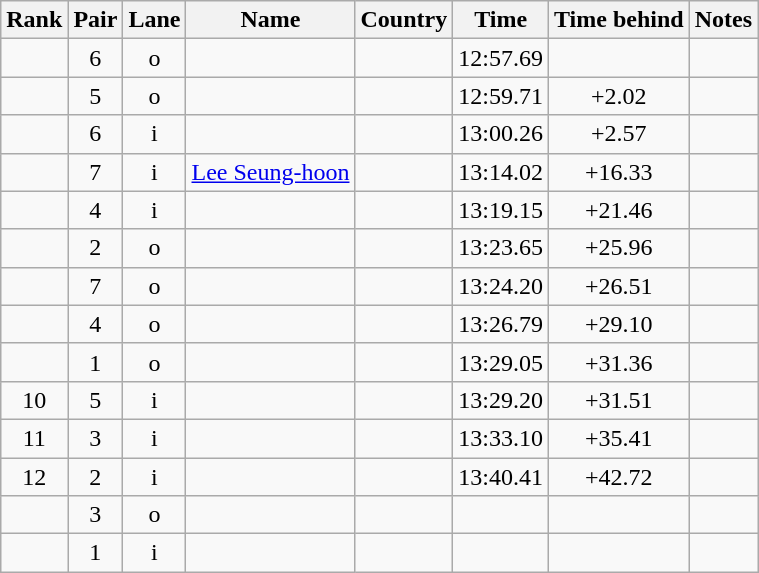<table class="wikitable sortable" style="text-align:center">
<tr>
<th>Rank</th>
<th>Pair</th>
<th>Lane</th>
<th>Name</th>
<th>Country</th>
<th>Time</th>
<th>Time behind</th>
<th>Notes</th>
</tr>
<tr>
<td></td>
<td>6</td>
<td>o</td>
<td align=left></td>
<td align=left></td>
<td>12:57.69</td>
<td></td>
<td></td>
</tr>
<tr>
<td></td>
<td>5</td>
<td>o</td>
<td align=left></td>
<td align=left></td>
<td>12:59.71</td>
<td>+2.02</td>
<td></td>
</tr>
<tr>
<td></td>
<td>6</td>
<td>i</td>
<td align=left></td>
<td align=left></td>
<td>13:00.26</td>
<td>+2.57</td>
<td></td>
</tr>
<tr>
<td></td>
<td>7</td>
<td>i</td>
<td align=left><a href='#'>Lee Seung-hoon</a></td>
<td align=left></td>
<td>13:14.02</td>
<td>+16.33</td>
<td></td>
</tr>
<tr>
<td></td>
<td>4</td>
<td>i</td>
<td align=left></td>
<td align=left></td>
<td>13:19.15</td>
<td>+21.46</td>
<td></td>
</tr>
<tr>
<td></td>
<td>2</td>
<td>o</td>
<td align=left></td>
<td align=left></td>
<td>13:23.65</td>
<td>+25.96</td>
<td></td>
</tr>
<tr>
<td></td>
<td>7</td>
<td>o</td>
<td align=left></td>
<td align=left></td>
<td>13:24.20</td>
<td>+26.51</td>
<td></td>
</tr>
<tr>
<td></td>
<td>4</td>
<td>o</td>
<td align=left></td>
<td align=left></td>
<td>13:26.79</td>
<td>+29.10</td>
<td></td>
</tr>
<tr>
<td></td>
<td>1</td>
<td>o</td>
<td align=left></td>
<td align=left></td>
<td>13:29.05</td>
<td>+31.36</td>
<td></td>
</tr>
<tr>
<td>10</td>
<td>5</td>
<td>i</td>
<td align=left></td>
<td align=left></td>
<td>13:29.20</td>
<td>+31.51</td>
<td></td>
</tr>
<tr>
<td>11</td>
<td>3</td>
<td>i</td>
<td align=left></td>
<td align=left></td>
<td>13:33.10</td>
<td>+35.41</td>
<td></td>
</tr>
<tr>
<td>12</td>
<td>2</td>
<td>i</td>
<td align=left></td>
<td align=left></td>
<td>13:40.41</td>
<td>+42.72</td>
<td></td>
</tr>
<tr>
<td></td>
<td>3</td>
<td>o</td>
<td align=left></td>
<td align=left></td>
<td></td>
<td></td>
<td></td>
</tr>
<tr>
<td></td>
<td>1</td>
<td>i</td>
<td align=left></td>
<td align=left></td>
<td></td>
<td></td>
<td></td>
</tr>
</table>
